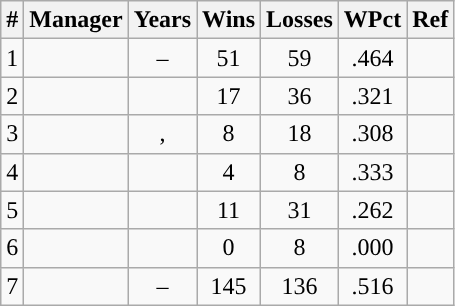<table class="wikitable sortable" style="text-align:center">
<tr>
<th class="unsortable">#</th>
<th>Manager</th>
<th>Years</th>
<th>Wins</th>
<th>Losses</th>
<th>WPct</th>
<th class="unsortable">Ref</th>
</tr>
<tr>
<td>1</td>
<td></td>
<td>–</td>
<td>51</td>
<td>59</td>
<td>.464</td>
<td></td>
</tr>
<tr>
<td>2</td>
<td></td>
<td></td>
<td>17</td>
<td>36</td>
<td>.321</td>
<td></td>
</tr>
<tr>
<td>3</td>
<td></td>
<td>, </td>
<td>8</td>
<td>18</td>
<td>.308</td>
<td></td>
</tr>
<tr>
<td>4</td>
<td></td>
<td></td>
<td>4</td>
<td>8</td>
<td>.333</td>
<td></td>
</tr>
<tr>
<td>5</td>
<td></td>
<td></td>
<td>11</td>
<td>31</td>
<td>.262</td>
<td></td>
</tr>
<tr>
<td>6</td>
<td></td>
<td></td>
<td>0</td>
<td>8</td>
<td>.000</td>
<td></td>
</tr>
<tr>
<td>7</td>
<td></td>
<td>–</td>
<td>145</td>
<td>136</td>
<td>.516</td>
<td></td>
</tr>
</table>
